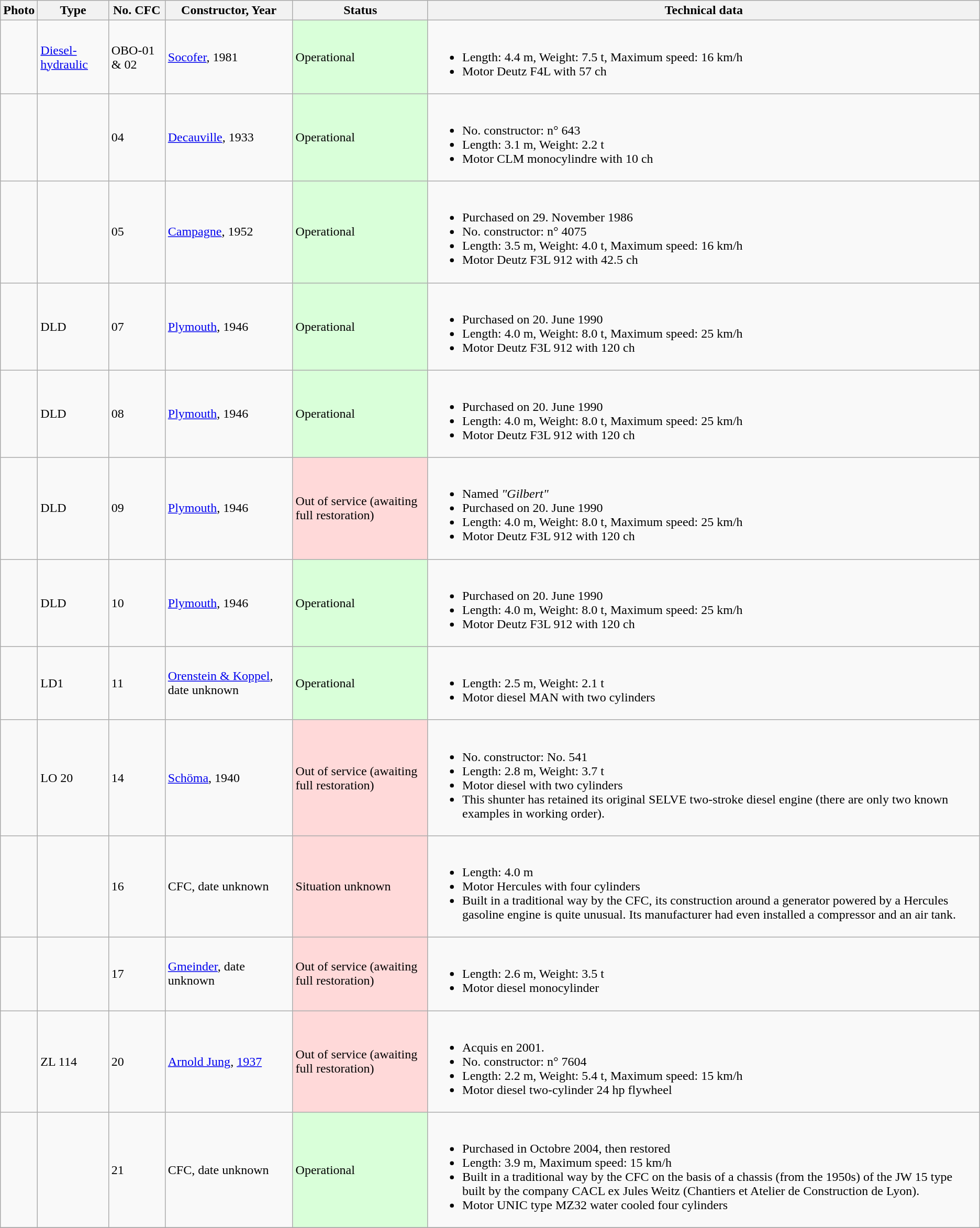<table class="wikitable centre">
<tr>
<th>Photo</th>
<th>Type</th>
<th>No. CFC</th>
<th>Constructor, Year</th>
<th>Status</th>
<th>Technical data</th>
</tr>
<tr>
<td></td>
<td><a href='#'>Diesel-hydraulic</a></td>
<td>OBO-01 & 02</td>
<td><a href='#'>Socofer</a>, 1981</td>
<td bgcolor="#d9ffd9">Operational</td>
<td><br><ul><li>Length: 4.4 m, Weight: 7.5 t, Maximum speed: 16 km/h</li><li>Motor Deutz F4L with 57 ch</li></ul></td>
</tr>
<tr>
<td></td>
<td></td>
<td>04</td>
<td><a href='#'>Decauville</a>, 1933</td>
<td bgcolor="#d9ffd9">Operational</td>
<td><br><ul><li>No. constructor: n° 643</li><li>Length: 3.1 m, Weight: 2.2 t</li><li>Motor CLM monocylindre with 10 ch</li></ul></td>
</tr>
<tr>
<td></td>
<td></td>
<td>05</td>
<td><a href='#'>Campagne</a>, 1952</td>
<td bgcolor="#d9ffd9">Operational</td>
<td><br><ul><li>Purchased on 29. November 1986</li><li>No. constructor: n° 4075</li><li>Length: 3.5 m, Weight: 4.0 t, Maximum speed: 16 km/h</li><li>Motor Deutz F3L 912 with 42.5 ch</li></ul></td>
</tr>
<tr>
<td></td>
<td>DLD</td>
<td>07</td>
<td><a href='#'>Plymouth</a>, 1946</td>
<td bgcolor="#d9ffd9">Operational</td>
<td><br><ul><li>Purchased on 20. June 1990</li><li>Length: 4.0 m, Weight: 8.0 t, Maximum speed: 25 km/h</li><li>Motor Deutz F3L 912 with 120 ch</li></ul></td>
</tr>
<tr>
<td></td>
<td>DLD</td>
<td>08</td>
<td><a href='#'>Plymouth</a>, 1946</td>
<td bgcolor="#d9ffd9">Operational</td>
<td><br><ul><li>Purchased on 20. June 1990</li><li>Length: 4.0 m, Weight: 8.0 t, Maximum speed: 25 km/h</li><li>Motor Deutz F3L 912 with 120 ch</li></ul></td>
</tr>
<tr>
<td></td>
<td>DLD</td>
<td>09</td>
<td><a href='#'>Plymouth</a>, 1946</td>
<td bgcolor="#ffd9d9">Out of service (awaiting full restoration)</td>
<td><br><ul><li>Named <em>"Gilbert"</em></li><li>Purchased on 20. June 1990</li><li>Length: 4.0 m, Weight: 8.0 t, Maximum speed: 25 km/h</li><li>Motor Deutz F3L 912 with 120 ch</li></ul></td>
</tr>
<tr>
<td></td>
<td>DLD</td>
<td>10</td>
<td><a href='#'>Plymouth</a>, 1946</td>
<td bgcolor="#d9ffd9">Operational</td>
<td><br><ul><li>Purchased on 20. June 1990</li><li>Length: 4.0 m, Weight: 8.0 t, Maximum speed: 25 km/h</li><li>Motor Deutz F3L 912 with 120 ch</li></ul></td>
</tr>
<tr>
<td></td>
<td>LD1</td>
<td>11</td>
<td><a href='#'>Orenstein & Koppel</a>, date unknown</td>
<td bgcolor="#d9ffd9">Operational</td>
<td><br><ul><li>Length: 2.5 m, Weight: 2.1 t</li><li>Motor diesel MAN with two cylinders</li></ul></td>
</tr>
<tr>
<td></td>
<td>LO 20</td>
<td>14</td>
<td><a href='#'>Schöma</a>, 1940</td>
<td bgcolor="#ffd9d9">Out of service (awaiting full restoration)</td>
<td><br><ul><li>No. constructor: No. 541</li><li>Length: 2.8 m, Weight: 3.7 t</li><li>Motor diesel with two cylinders</li><li>This shunter has retained its original SELVE two-stroke diesel engine (there are only two known examples in working order).</li></ul></td>
</tr>
<tr>
<td></td>
<td></td>
<td>16</td>
<td>CFC, date unknown</td>
<td bgcolor="#ffd9d9">Situation unknown</td>
<td><br><ul><li>Length: 4.0 m</li><li>Motor Hercules with four cylinders</li><li>Built in a traditional way by the CFC, its construction around a generator powered by a Hercules gasoline engine is quite unusual. Its manufacturer had even installed a compressor and an air tank.</li></ul></td>
</tr>
<tr>
<td></td>
<td></td>
<td>17</td>
<td><a href='#'>Gmeinder</a>, date unknown</td>
<td bgcolor="#ffd9d9">Out of service (awaiting full restoration)</td>
<td><br><ul><li>Length: 2.6 m, Weight: 3.5 t</li><li>Motor	diesel monocylinder</li></ul></td>
</tr>
<tr>
<td></td>
<td>ZL 114</td>
<td>20</td>
<td><a href='#'>Arnold Jung</a>, <a href='#'>1937</a></td>
<td bgcolor="#ffd9d9">Out of service (awaiting full restoration)</td>
<td><br><ul><li>Acquis en 2001.</li><li>No. constructor: n° 7604</li><li>Length: 2.2 m, Weight: 5.4 t, Maximum speed: 15 km/h</li><li>Motor	diesel two-cylinder 24 hp flywheel</li></ul></td>
</tr>
<tr>
<td></td>
<td></td>
<td>21</td>
<td>CFC, date unknown</td>
<td bgcolor="#d9ffd9">Operational</td>
<td><br><ul><li>Purchased in Octobre 2004, then restored</li><li>Length: 3.9 m, Maximum speed: 15 km/h</li><li>Built in a traditional way by the CFC on the basis of a chassis (from the 1950s) of the JW 15 type built by the company CACL ex Jules Weitz (Chantiers et Atelier de Construction de Lyon).</li><li>Motor UNIC type MZ32 water cooled four cylinders</li></ul></td>
</tr>
<tr>
</tr>
</table>
